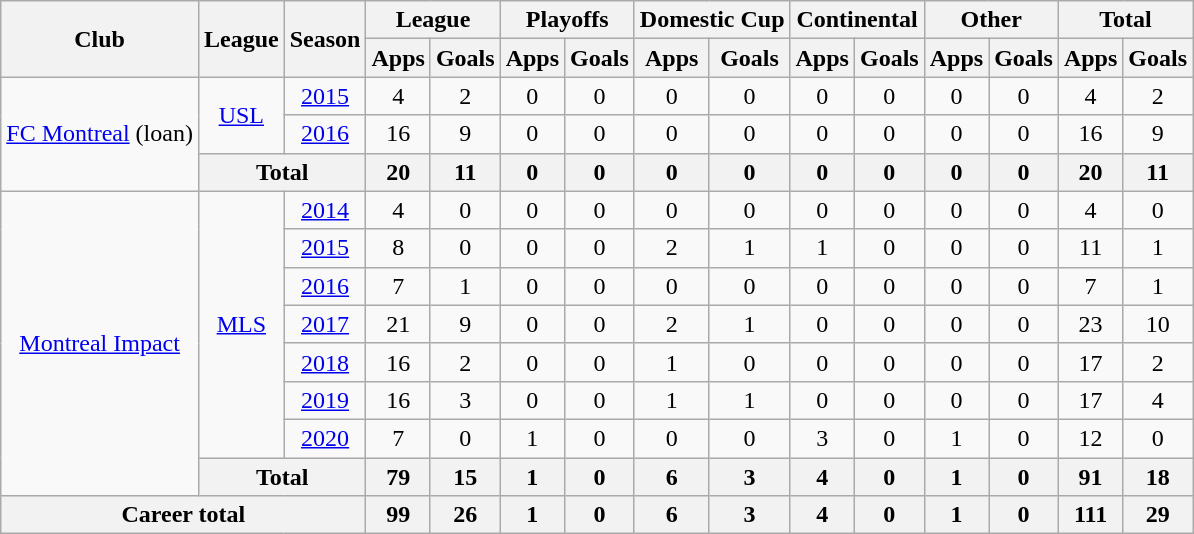<table class="wikitable" style="text-align: center;">
<tr>
<th rowspan="2">Club</th>
<th rowspan="2">League</th>
<th rowspan="2">Season</th>
<th colspan="2">League</th>
<th colspan="2">Playoffs</th>
<th colspan="2">Domestic Cup</th>
<th colspan="2">Continental</th>
<th colspan="2">Other</th>
<th colspan="2">Total</th>
</tr>
<tr>
<th>Apps</th>
<th>Goals</th>
<th>Apps</th>
<th>Goals</th>
<th>Apps</th>
<th>Goals</th>
<th>Apps</th>
<th>Goals</th>
<th>Apps</th>
<th>Goals</th>
<th>Apps</th>
<th>Goals</th>
</tr>
<tr>
<td rowspan="3"><a href='#'>FC Montreal</a> (loan)</td>
<td rowspan="2"><a href='#'>USL</a></td>
<td><a href='#'>2015</a></td>
<td>4</td>
<td>2</td>
<td>0</td>
<td>0</td>
<td>0</td>
<td>0</td>
<td>0</td>
<td>0</td>
<td>0</td>
<td>0</td>
<td>4</td>
<td>2</td>
</tr>
<tr>
<td><a href='#'>2016</a></td>
<td>16</td>
<td>9</td>
<td>0</td>
<td>0</td>
<td>0</td>
<td>0</td>
<td>0</td>
<td>0</td>
<td>0</td>
<td>0</td>
<td>16</td>
<td>9</td>
</tr>
<tr>
<th colspan="2">Total</th>
<th>20</th>
<th>11</th>
<th>0</th>
<th>0</th>
<th>0</th>
<th>0</th>
<th>0</th>
<th>0</th>
<th>0</th>
<th>0</th>
<th>20</th>
<th>11</th>
</tr>
<tr>
<td rowspan="8"><a href='#'>Montreal Impact</a></td>
<td rowspan="7"><a href='#'>MLS</a></td>
<td><a href='#'>2014</a></td>
<td>4</td>
<td>0</td>
<td>0</td>
<td>0</td>
<td>0</td>
<td>0</td>
<td>0</td>
<td>0</td>
<td>0</td>
<td>0</td>
<td>4</td>
<td>0</td>
</tr>
<tr>
<td><a href='#'>2015</a></td>
<td>8</td>
<td>0</td>
<td>0</td>
<td>0</td>
<td>2</td>
<td>1</td>
<td>1</td>
<td>0</td>
<td>0</td>
<td>0</td>
<td>11</td>
<td>1</td>
</tr>
<tr>
<td><a href='#'>2016</a></td>
<td>7</td>
<td>1</td>
<td>0</td>
<td>0</td>
<td>0</td>
<td>0</td>
<td>0</td>
<td>0</td>
<td>0</td>
<td>0</td>
<td>7</td>
<td>1</td>
</tr>
<tr>
<td><a href='#'>2017</a></td>
<td>21</td>
<td>9</td>
<td>0</td>
<td>0</td>
<td>2</td>
<td>1</td>
<td>0</td>
<td>0</td>
<td>0</td>
<td>0</td>
<td>23</td>
<td>10</td>
</tr>
<tr>
<td><a href='#'>2018</a></td>
<td>16</td>
<td>2</td>
<td>0</td>
<td>0</td>
<td>1</td>
<td>0</td>
<td>0</td>
<td>0</td>
<td>0</td>
<td>0</td>
<td>17</td>
<td>2</td>
</tr>
<tr>
<td><a href='#'>2019</a></td>
<td>16</td>
<td>3</td>
<td>0</td>
<td>0</td>
<td>1</td>
<td>1</td>
<td>0</td>
<td>0</td>
<td>0</td>
<td>0</td>
<td>17</td>
<td>4</td>
</tr>
<tr>
<td><a href='#'>2020</a></td>
<td>7</td>
<td>0</td>
<td>1</td>
<td>0</td>
<td>0</td>
<td>0</td>
<td>3</td>
<td>0</td>
<td>1</td>
<td>0</td>
<td>12</td>
<td>0</td>
</tr>
<tr>
<th colspan="2">Total</th>
<th>79</th>
<th>15</th>
<th>1</th>
<th>0</th>
<th>6</th>
<th>3</th>
<th>4</th>
<th>0</th>
<th>1</th>
<th>0</th>
<th>91</th>
<th>18</th>
</tr>
<tr>
<th colspan="3">Career total</th>
<th>99</th>
<th>26</th>
<th>1</th>
<th>0</th>
<th>6</th>
<th>3</th>
<th>4</th>
<th>0</th>
<th>1</th>
<th>0</th>
<th>111</th>
<th>29</th>
</tr>
</table>
